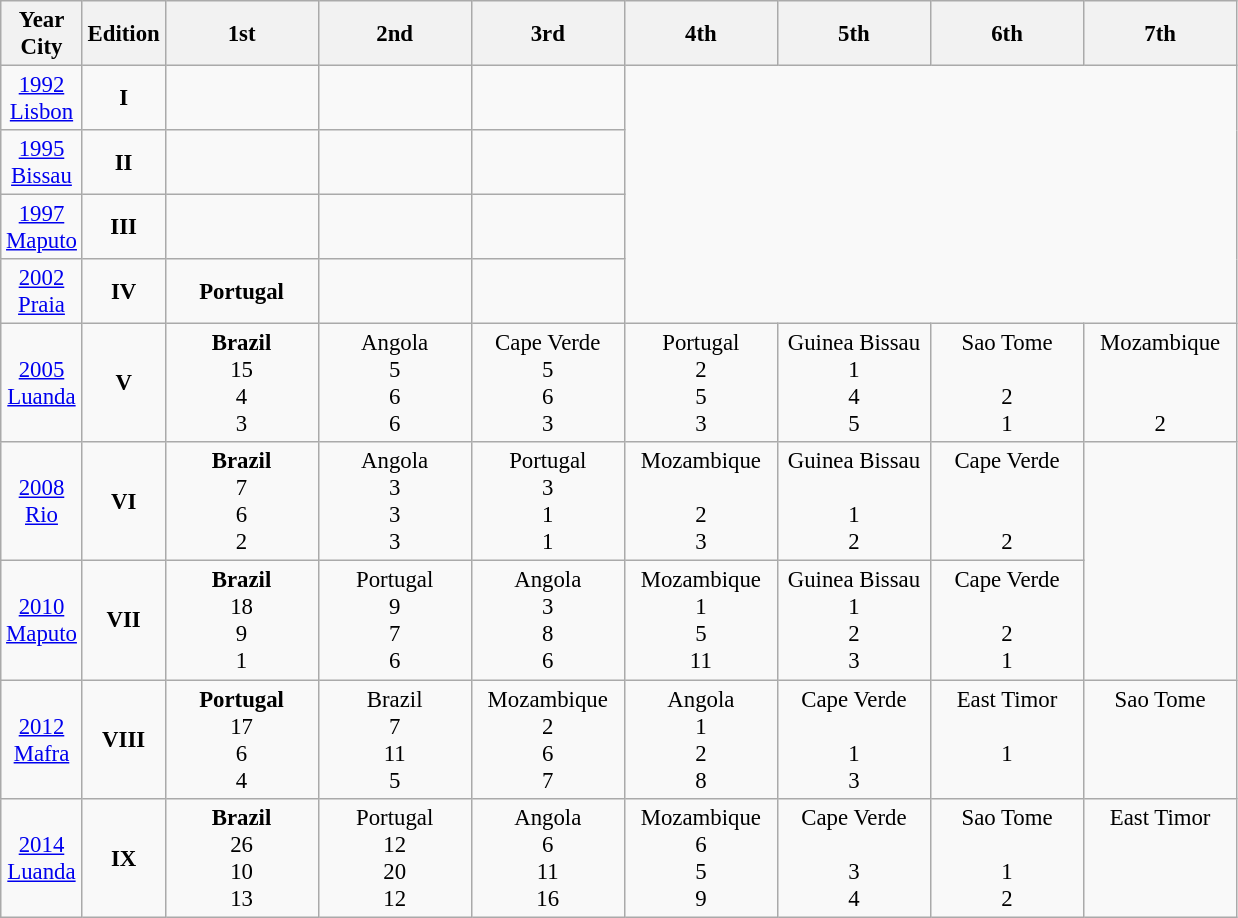<table class="wikitable" style="font-size:95%;">
<tr>
<th width=25px>Year<br>City</th>
<th width=25px>Edition</th>
<th width=95px>1st</th>
<th width=95px>2nd</th>
<th width=95px>3rd</th>
<th width=95px>4th</th>
<th width=95px>5th</th>
<th width=95px>6th</th>
<th width=95px>7th</th>
</tr>
<tr>
<td align=center><a href='#'>1992</a><br><a href='#'>Lisbon</a></td>
<td align=center><strong>I</strong></td>
<td></td>
<td></td>
<td></td>
</tr>
<tr>
<td align=center><a href='#'>1995</a><br><a href='#'>Bissau</a></td>
<td align=center><strong>II</strong></td>
<td></td>
<td></td>
<td></td>
</tr>
<tr>
<td align=center><a href='#'>1997</a><br><a href='#'>Maputo</a></td>
<td align=center><strong>III</strong></td>
<td></td>
<td></td>
<td></td>
</tr>
<tr>
<td align=center><a href='#'>2002</a><br><a href='#'>Praia</a></td>
<td align=center><strong>IV</strong></td>
<td align=center><strong>Portugal</strong></td>
<td></td>
<td></td>
</tr>
<tr>
<td align=center><a href='#'>2005</a><br><a href='#'>Luanda</a></td>
<td align=center><strong>V</strong></td>
<td align=center><strong>Brazil</strong><br> 15<br> 4<br> 3</td>
<td align=center>Angola<br> 5<br> 6<br> 6</td>
<td align=center>Cape Verde<br> 5<br> 6<br> 3</td>
<td align=center>Portugal<br> 2<br> 5<br> 3</td>
<td align=center>Guinea Bissau<br> 1<br> 4<br> 5</td>
<td align=center>Sao Tome<br><br> 2<br> 1</td>
<td align=center>Mozambique<br><br><br> 2</td>
</tr>
<tr>
<td align=center><a href='#'>2008</a><br><a href='#'>Rio</a></td>
<td align=center><strong>VI</strong></td>
<td align=center><strong>Brazil</strong><br> 7<br> 6<br> 2</td>
<td align=center>Angola<br> 3<br> 3<br> 3</td>
<td align=center>Portugal<br> 3<br> 1<br> 1</td>
<td align=center>Mozambique<br><br> 2<br> 3</td>
<td align=center>Guinea Bissau<br><br> 1<br> 2</td>
<td align=center>Cape Verde<br><br><br> 2</td>
</tr>
<tr>
<td align=center><a href='#'>2010</a><br><a href='#'>Maputo</a></td>
<td align=center><strong>VII</strong></td>
<td align=center><strong>Brazil</strong><br> 18<br> 9<br> 1</td>
<td align=center>Portugal<br> 9<br> 7<br> 6</td>
<td align=center>Angola<br> 3<br> 8<br> 6</td>
<td align=center>Mozambique<br> 1<br> 5<br> 11</td>
<td align=center>Guinea Bissau<br> 1<br> 2<br> 3</td>
<td align=center>Cape Verde<br><br> 2<br> 1</td>
</tr>
<tr>
<td align=center><a href='#'>2012</a><br><a href='#'>Mafra</a></td>
<td align=center><strong>VIII</strong></td>
<td align=center><strong>Portugal</strong><br> 17<br> 6<br> 4</td>
<td align=center>Brazil<br> 7<br> 11<br> 5</td>
<td align=center>Mozambique<br> 2<br> 6<br> 7</td>
<td align=center>Angola<br> 1<br> 2<br> 8</td>
<td align=center>Cape Verde<br><br> 1<br> 3</td>
<td align=center>East Timor<br><br> 1<br><br></td>
<td align=center>Sao Tome<br><br><br><br></td>
</tr>
<tr>
<td align=center><a href='#'>2014</a><br><a href='#'>Luanda</a></td>
<td align=center><strong>IX</strong></td>
<td align=center><strong>Brazil</strong><br> 26<br> 10<br> 13</td>
<td align=center>Portugal<br> 12<br> 20<br> 12</td>
<td align=center>Angola<br> 6<br> 11<br> 16</td>
<td align=center>Mozambique<br> 6<br> 5<br> 9</td>
<td align=center>Cape Verde<br><br> 3<br> 4</td>
<td align=center>Sao Tome<br><br> 1<br> 2</td>
<td align=center>East Timor<br><br><br><br></td>
</tr>
</table>
